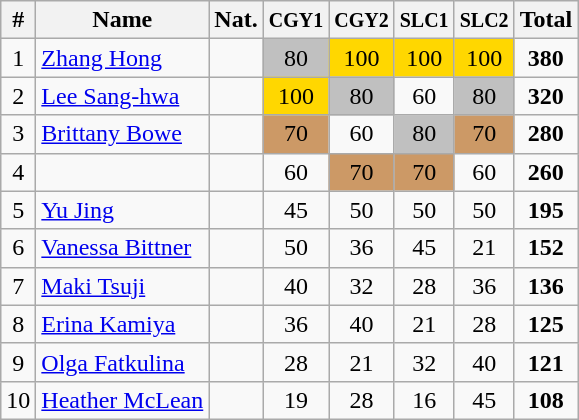<table class="wikitable" style="text-align:center;">
<tr>
<th>#</th>
<th>Name</th>
<th>Nat.</th>
<th><small>CGY1</small></th>
<th><small>CGY2</small></th>
<th><small>SLC1</small></th>
<th><small>SLC2</small></th>
<th>Total</th>
</tr>
<tr>
<td>1</td>
<td align=left><a href='#'>Zhang Hong</a></td>
<td></td>
<td bgcolor=silver>80</td>
<td bgcolor=gold>100</td>
<td bgcolor=gold>100</td>
<td bgcolor=gold>100</td>
<td><strong>380</strong></td>
</tr>
<tr>
<td>2</td>
<td align=left><a href='#'>Lee Sang-hwa</a></td>
<td></td>
<td bgcolor=gold>100</td>
<td bgcolor=silver>80</td>
<td>60</td>
<td bgcolor=silver>80</td>
<td><strong>320</strong></td>
</tr>
<tr>
<td>3</td>
<td align=left><a href='#'>Brittany Bowe</a></td>
<td></td>
<td bgcolor=cc9966>70</td>
<td>60</td>
<td bgcolor=silver>80</td>
<td bgcolor=cc9966>70</td>
<td><strong>280</strong></td>
</tr>
<tr>
<td>4</td>
<td align=left></td>
<td></td>
<td>60</td>
<td bgcolor=cc9966>70</td>
<td bgcolor=cc9966>70</td>
<td>60</td>
<td><strong>260</strong></td>
</tr>
<tr>
<td>5</td>
<td align=left><a href='#'>Yu Jing</a></td>
<td></td>
<td>45</td>
<td>50</td>
<td>50</td>
<td>50</td>
<td><strong>195</strong></td>
</tr>
<tr>
<td>6</td>
<td align=left><a href='#'>Vanessa Bittner</a></td>
<td></td>
<td>50</td>
<td>36</td>
<td>45</td>
<td>21</td>
<td><strong>152</strong></td>
</tr>
<tr>
<td>7</td>
<td align=left><a href='#'>Maki Tsuji</a></td>
<td></td>
<td>40</td>
<td>32</td>
<td>28</td>
<td>36</td>
<td><strong>136</strong></td>
</tr>
<tr>
<td>8</td>
<td align=left><a href='#'>Erina Kamiya</a></td>
<td></td>
<td>36</td>
<td>40</td>
<td>21</td>
<td>28</td>
<td><strong>125</strong></td>
</tr>
<tr>
<td>9</td>
<td align=left><a href='#'>Olga Fatkulina</a></td>
<td></td>
<td>28</td>
<td>21</td>
<td>32</td>
<td>40</td>
<td><strong>121</strong></td>
</tr>
<tr>
<td>10</td>
<td align=left><a href='#'>Heather McLean</a></td>
<td></td>
<td>19</td>
<td>28</td>
<td>16</td>
<td>45</td>
<td><strong>108</strong></td>
</tr>
</table>
